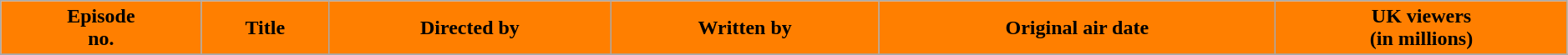<table class="wikitable plainrowheaders" style="background: #ffffff; width:99%;">
<tr>
<th style="background: #FF7F00;">Episode<br>no.</th>
<th style="background: #FF7F00;">Title</th>
<th style="background: #FF7F00;">Directed by</th>
<th style="background: #FF7F00;">Written by</th>
<th style="background: #FF7F00;">Original air date</th>
<th style="background: #FF7F00;">UK viewers<br>(in millions)</th>
</tr>
<tr>
</tr>
</table>
